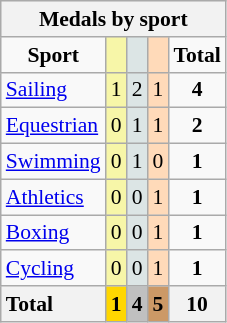<table class="wikitable" style="text-align:center;font-size:90%">
<tr style="background:#efefef;">
<th colspan=7><strong>Medals by sport</strong></th>
</tr>
<tr>
<td><strong>Sport</strong></td>
<td bgcolor=#f7f6a8></td>
<td bgcolor=#dce5e5></td>
<td bgcolor=#ffdab9></td>
<td><strong>Total</strong></td>
</tr>
<tr>
<td style="text-align:left;"><a href='#'>Sailing</a></td>
<td style="background:#F7F6A8;">1</td>
<td style="background:#DCE5E5;">2</td>
<td style="background:#FFDAB9;">1</td>
<td><strong>4</strong></td>
</tr>
<tr>
<td style="text-align:left;"><a href='#'>Equestrian</a></td>
<td style="background:#F7F6A8;">0</td>
<td style="background:#DCE5E5;">1</td>
<td style="background:#FFDAB9;">1</td>
<td><strong>2</strong></td>
</tr>
<tr>
<td style="text-align:left;"><a href='#'>Swimming</a></td>
<td style="background:#F7F6A8;">0</td>
<td style="background:#DCE5E5;">1</td>
<td style="background:#FFDAB9;">0</td>
<td><strong>1</strong></td>
</tr>
<tr>
<td style="text-align:left;"><a href='#'>Athletics</a></td>
<td style="background:#F7F6A8;">0</td>
<td style="background:#DCE5E5;">0</td>
<td style="background:#FFDAB9;">1</td>
<td><strong>1</strong></td>
</tr>
<tr>
<td style="text-align:left;"><a href='#'>Boxing</a></td>
<td style="background:#F7F6A8;">0</td>
<td style="background:#DCE5E5;">0</td>
<td style="background:#FFDAB9;">1</td>
<td><strong>1</strong></td>
</tr>
<tr>
<td style="text-align:left;"><a href='#'>Cycling</a></td>
<td style="background:#F7F6A8;">0</td>
<td style="background:#DCE5E5;">0</td>
<td style="background:#FFDAB9;">1</td>
<td><strong>1</strong></td>
</tr>
<tr>
<th style="text-align:left;"><strong>Total</strong></th>
<th style="background:gold;"><strong>1</strong></th>
<th style="background:silver;"><strong>4</strong></th>
<th style="background:#c96;"><strong>5</strong></th>
<th><strong>10</strong></th>
</tr>
</table>
